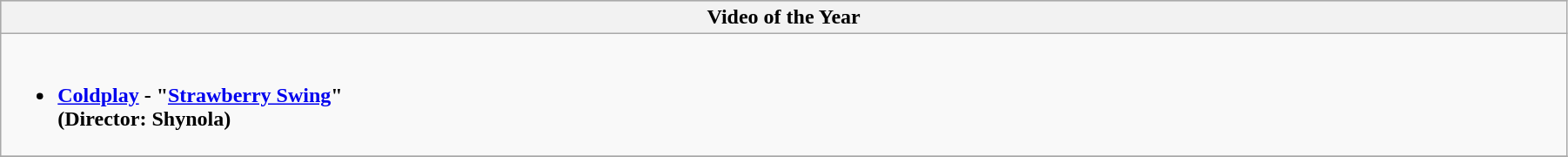<table class="wikitable" style="width:95%">
<tr bgcolor="#bebebe">
<th width="100%">Video of the Year</th>
</tr>
<tr>
<td valign="top"><br><ul><li><strong><a href='#'>Coldplay</a> - "<a href='#'>Strawberry Swing</a>" <br>(Director: Shynola)</strong></li></ul></td>
</tr>
<tr>
</tr>
</table>
